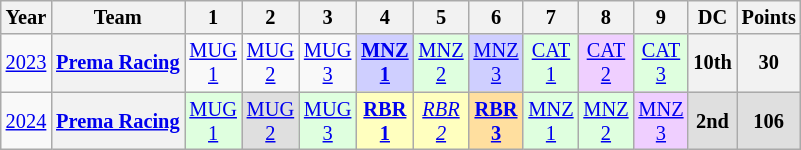<table class="wikitable" style="text-align:center; font-size:85%;">
<tr>
<th>Year</th>
<th>Team</th>
<th>1</th>
<th>2</th>
<th>3</th>
<th>4</th>
<th>5</th>
<th>6</th>
<th>7</th>
<th>8</th>
<th>9</th>
<th>DC</th>
<th>Points</th>
</tr>
<tr>
<td><a href='#'>2023</a></td>
<th nowrap><a href='#'>Prema Racing</a></th>
<td><a href='#'>MUG<br>1</a></td>
<td><a href='#'>MUG<br>2</a></td>
<td><a href='#'>MUG<br>3</a></td>
<td style="background:#CFCFFF;"><strong><a href='#'>MNZ<br>1</a></strong><br></td>
<td style="background:#DFFFDF;"><a href='#'>MNZ<br>2</a><br></td>
<td style="background:#CFCFFF;"><a href='#'>MNZ<br>3</a><br></td>
<td style="background:#DFFFDF;"><a href='#'>CAT<br>1</a><br></td>
<td style="background:#EFCFFF;"><a href='#'>CAT<br>2</a><br></td>
<td style="background:#DFFFDF;"><a href='#'>CAT<br>3</a><br></td>
<th>10th</th>
<th>30</th>
</tr>
<tr>
<td><a href='#'>2024</a></td>
<th nowrap><a href='#'>Prema Racing</a></th>
<td style="background:#DFFFDF;"><a href='#'>MUG<br>1</a><br></td>
<td style="background:#DFDFDF;"><a href='#'>MUG<br>2</a><br></td>
<td style="background:#DFFFDF;"><a href='#'>MUG<br>3</a><br></td>
<td style="background:#FFFFBF;"><strong><a href='#'>RBR<br>1</a></strong><br></td>
<td style="background:#FFFFBF;"><em><a href='#'>RBR<br>2</a></em><br></td>
<td style="background:#FFDF9F;"><strong><a href='#'>RBR<br>3</a></strong><br></td>
<td style="background:#DFFFDF;"><a href='#'>MNZ<br>1</a><br></td>
<td style="background:#DFFFDF;"><a href='#'>MNZ<br>2</a><br></td>
<td style="background:#EFCFFF;"><a href='#'>MNZ<br>3</a><br></td>
<th style="background:#DFDFDF;">2nd</th>
<th style="background:#DFDFDF;">106</th>
</tr>
</table>
